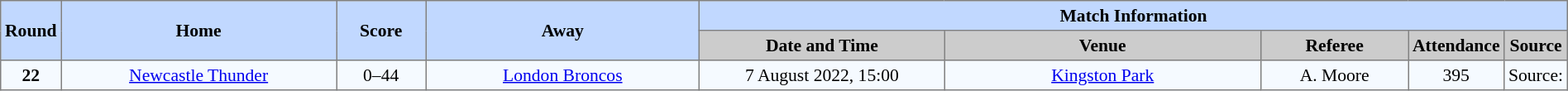<table border=1 style="border-collapse:collapse; font-size:90%; text-align:center;" cellpadding=3 cellspacing=0 width=100%>
<tr style="background:#c1d8ff;">
<th scope="col" rowspan=2 width=1%>Round</th>
<th scope="col" rowspan=2 width=19%>Home</th>
<th scope="col" rowspan=2 width=6%>Score</th>
<th scope="col" rowspan=2 width=19%>Away</th>
<th colspan=5>Match Information</th>
</tr>
<tr style="background:#cccccc;">
<th scope="col" width=17%>Date and Time</th>
<th scope="col" width=22%>Venue</th>
<th scope="col" width=10%>Referee</th>
<th scope="col" width=7%>Attendance</th>
<th scope="col" width=7%>Source</th>
</tr>
<tr style="background:#f5faff;">
<td><strong>22</strong></td>
<td> <a href='#'>Newcastle Thunder</a></td>
<td>0–44</td>
<td> <a href='#'>London Broncos</a></td>
<td>7 August 2022, 15:00</td>
<td><a href='#'>Kingston Park</a></td>
<td>A. Moore</td>
<td>395</td>
<td>Source:</td>
</tr>
</table>
